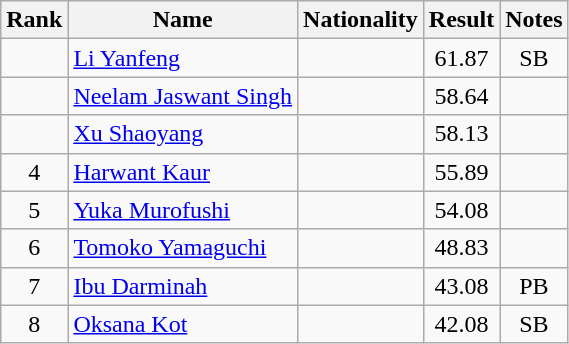<table class="wikitable sortable" style="text-align:center">
<tr>
<th>Rank</th>
<th>Name</th>
<th>Nationality</th>
<th>Result</th>
<th>Notes</th>
</tr>
<tr>
<td></td>
<td align=left><a href='#'>Li Yanfeng</a></td>
<td align=left></td>
<td>61.87</td>
<td>SB</td>
</tr>
<tr>
<td></td>
<td align=left><a href='#'>Neelam Jaswant Singh</a></td>
<td align=left></td>
<td>58.64</td>
<td></td>
</tr>
<tr>
<td></td>
<td align=left><a href='#'>Xu Shaoyang</a></td>
<td align=left></td>
<td>58.13</td>
<td></td>
</tr>
<tr>
<td>4</td>
<td align=left><a href='#'>Harwant Kaur</a></td>
<td align=left></td>
<td>55.89</td>
<td></td>
</tr>
<tr>
<td>5</td>
<td align=left><a href='#'>Yuka Murofushi</a></td>
<td align=left></td>
<td>54.08</td>
<td></td>
</tr>
<tr>
<td>6</td>
<td align=left><a href='#'>Tomoko Yamaguchi</a></td>
<td align=left></td>
<td>48.83</td>
<td></td>
</tr>
<tr>
<td>7</td>
<td align=left><a href='#'>Ibu Darminah</a></td>
<td align=left></td>
<td>43.08</td>
<td>PB</td>
</tr>
<tr>
<td>8</td>
<td align=left><a href='#'>Oksana Kot</a></td>
<td align=left></td>
<td>42.08</td>
<td>SB</td>
</tr>
</table>
